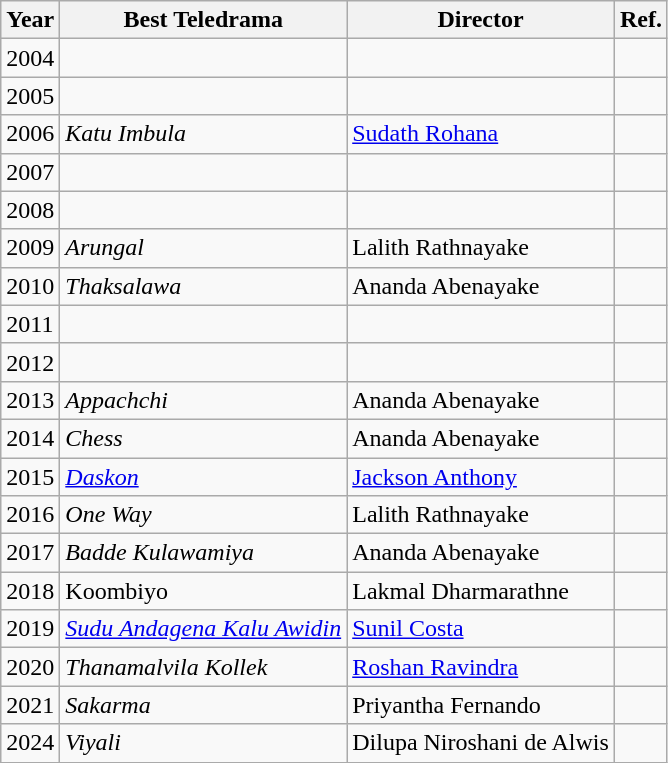<table class="wikitable">
<tr>
<th>Year</th>
<th>Best Teledrama</th>
<th>Director</th>
<th>Ref.</th>
</tr>
<tr>
<td>2004</td>
<td></td>
<td></td>
<td></td>
</tr>
<tr>
<td>2005</td>
<td></td>
<td></td>
<td></td>
</tr>
<tr>
<td>2006</td>
<td><em>Katu Imbula</em></td>
<td><a href='#'>Sudath Rohana</a></td>
<td></td>
</tr>
<tr>
<td>2007</td>
<td></td>
<td></td>
<td></td>
</tr>
<tr>
<td>2008</td>
<td></td>
<td></td>
<td></td>
</tr>
<tr>
<td>2009</td>
<td><em>Arungal</em></td>
<td>Lalith Rathnayake</td>
<td></td>
</tr>
<tr>
<td>2010</td>
<td><em>Thaksalawa</em></td>
<td>Ananda Abenayake</td>
<td></td>
</tr>
<tr>
<td>2011</td>
<td></td>
<td></td>
<td></td>
</tr>
<tr>
<td>2012</td>
<td></td>
<td></td>
<td></td>
</tr>
<tr>
<td>2013</td>
<td><em>Appachchi</em></td>
<td>Ananda Abenayake</td>
<td></td>
</tr>
<tr>
<td>2014</td>
<td><em>Chess</em></td>
<td>Ananda Abenayake</td>
<td></td>
</tr>
<tr>
<td>2015</td>
<td><em><a href='#'>Daskon</a></em></td>
<td><a href='#'>Jackson Anthony</a></td>
<td></td>
</tr>
<tr>
<td>2016</td>
<td><em>One Way</em></td>
<td>Lalith Rathnayake</td>
<td></td>
</tr>
<tr>
<td>2017</td>
<td><em>Badde Kulawamiya</em></td>
<td>Ananda Abenayake</td>
<td></td>
</tr>
<tr>
<td>2018</td>
<td>Koombiyo</td>
<td>Lakmal Dharmarathne</td>
<td></td>
</tr>
<tr>
<td>2019</td>
<td><em><a href='#'>Sudu Andagena Kalu Awidin</a></em></td>
<td><a href='#'>Sunil Costa</a></td>
<td></td>
</tr>
<tr>
<td>2020</td>
<td><em>Thanamalvila Kollek</em></td>
<td><a href='#'>Roshan Ravindra</a></td>
<td></td>
</tr>
<tr>
<td>2021</td>
<td><em>Sakarma</em></td>
<td>Priyantha Fernando</td>
<td></td>
</tr>
<tr>
<td>2024</td>
<td><em>Viyali</em></td>
<td>Dilupa Niroshani de Alwis</td>
<td></td>
</tr>
</table>
